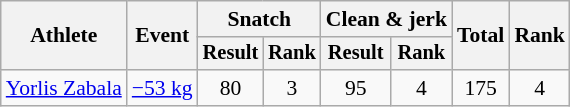<table class="wikitable" style="font-size:90%">
<tr>
<th rowspan="2">Athlete</th>
<th rowspan="2">Event</th>
<th colspan="2">Snatch</th>
<th colspan="2">Clean & jerk</th>
<th rowspan="2">Total</th>
<th rowspan="2">Rank</th>
</tr>
<tr style="font-size:95%">
<th>Result</th>
<th>Rank</th>
<th>Result</th>
<th>Rank</th>
</tr>
<tr align=center>
<td align=left><a href='#'>Yorlis Zabala</a></td>
<td align=left><a href='#'>−53 kg</a></td>
<td>80</td>
<td>3</td>
<td>95</td>
<td>4</td>
<td>175</td>
<td>4</td>
</tr>
</table>
